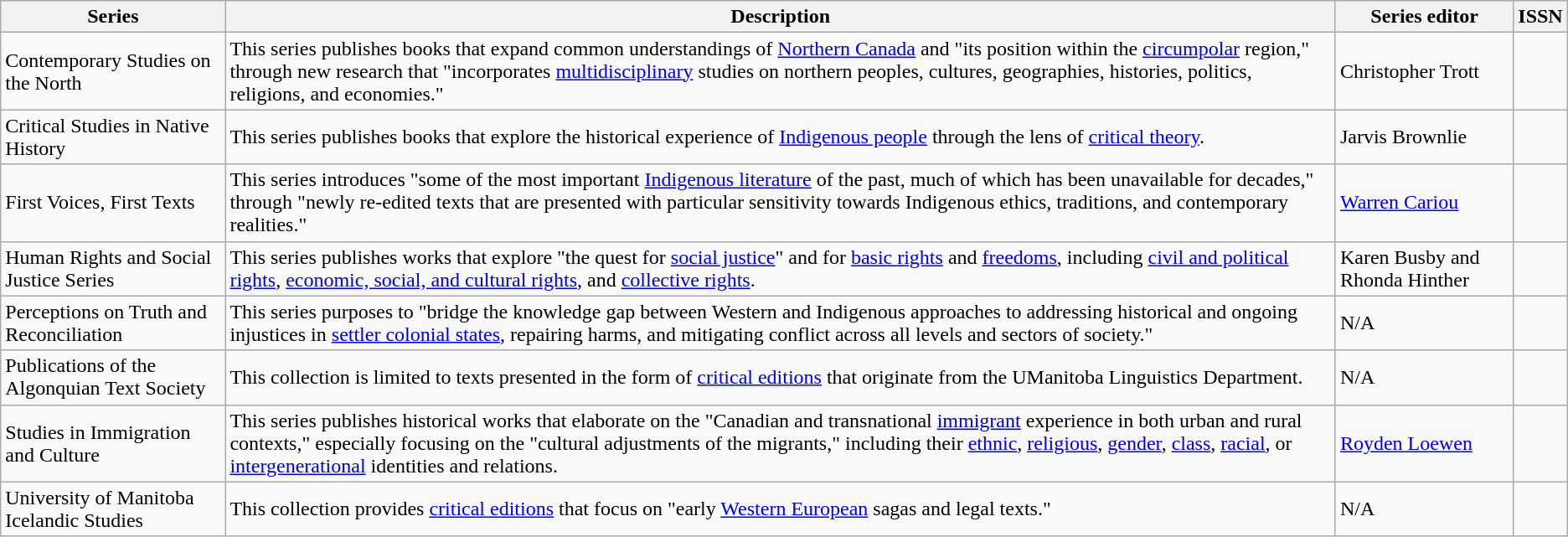<table class="wikitable">
<tr>
<th>Series</th>
<th>Description</th>
<th>Series editor</th>
<th>ISSN</th>
</tr>
<tr>
<td>Contemporary Studies on the North</td>
<td>This series publishes books that expand common understandings of <a href='#'>Northern Canada</a> and "its position within the <a href='#'>circumpolar</a> region," through new research that "incorporates <a href='#'>multidisciplinary</a> studies on northern peoples, cultures, geographies, histories, politics, religions, and economies."</td>
<td>Christopher Trott</td>
<td></td>
</tr>
<tr>
<td>Critical Studies in Native History</td>
<td>This series publishes books that explore the historical experience of <a href='#'>Indigenous people</a> through the lens of <a href='#'>critical theory</a>.</td>
<td>Jarvis Brownlie</td>
<td></td>
</tr>
<tr>
<td>First Voices, First Texts</td>
<td>This series introduces "some of the most important <a href='#'>Indigenous literature</a> of the past, much of which has been unavailable for decades," through "newly re-edited texts that are presented with particular sensitivity towards Indigenous ethics, traditions, and contemporary realities."</td>
<td><a href='#'>Warren Cariou</a></td>
<td></td>
</tr>
<tr>
<td>Human Rights and Social Justice Series</td>
<td>This series publishes works that explore "the quest for <a href='#'>social justice</a>" and for <a href='#'>basic rights</a> and <a href='#'>freedoms</a>, including <a href='#'>civil and political rights</a>, <a href='#'>economic, social, and cultural rights</a>, and <a href='#'>collective rights</a>.</td>
<td>Karen Busby and Rhonda Hinther</td>
<td></td>
</tr>
<tr>
<td>Perceptions on Truth and Reconciliation</td>
<td>This series purposes to "bridge the knowledge gap between Western and Indigenous approaches to addressing historical and ongoing injustices in <a href='#'>settler colonial states</a>, repairing harms, and mitigating conflict across all levels and sectors of society."</td>
<td>N/A</td>
<td></td>
</tr>
<tr>
<td>Publications of the Algonquian Text Society</td>
<td>This collection is limited to texts presented in the form of <a href='#'>critical editions</a> that originate from the UManitoba Linguistics Department.</td>
<td>N/A</td>
<td></td>
</tr>
<tr>
<td>Studies in Immigration and Culture</td>
<td>This series publishes historical works that elaborate on the "Canadian and transnational <a href='#'>immigrant</a> experience in both urban and rural contexts," especially focusing on the "cultural adjustments of the migrants," including their <a href='#'>ethnic</a>, <a href='#'>religious</a>, <a href='#'>gender</a>, <a href='#'>class</a>, <a href='#'>racial</a>, or <a href='#'>intergenerational</a> identities and relations.</td>
<td><a href='#'>Royden Loewen</a></td>
<td></td>
</tr>
<tr>
<td>University of Manitoba Icelandic Studies</td>
<td>This collection provides <a href='#'>critical editions</a> that focus on "early <a href='#'>Western European</a> sagas and legal texts."</td>
<td>N/A</td>
<td></td>
</tr>
</table>
